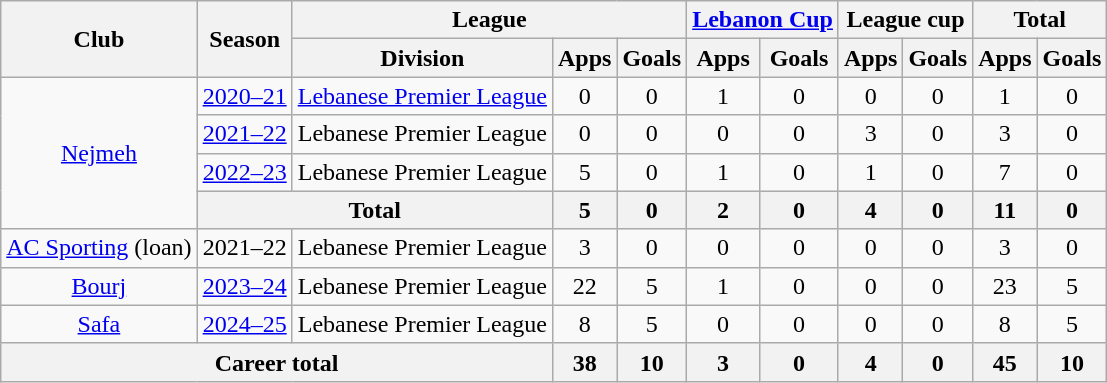<table class="wikitable" style="text-align:center">
<tr>
<th rowspan="2">Club</th>
<th rowspan="2">Season</th>
<th colspan="3">League</th>
<th colspan="2"><a href='#'>Lebanon Cup</a></th>
<th colspan="2">League cup</th>
<th colspan="2">Total</th>
</tr>
<tr>
<th>Division</th>
<th>Apps</th>
<th>Goals</th>
<th>Apps</th>
<th>Goals</th>
<th>Apps</th>
<th>Goals</th>
<th>Apps</th>
<th>Goals</th>
</tr>
<tr>
<td rowspan="4"><a href='#'>Nejmeh</a></td>
<td><a href='#'>2020–21</a></td>
<td><a href='#'>Lebanese Premier League</a></td>
<td>0</td>
<td>0</td>
<td>1</td>
<td>0</td>
<td>0</td>
<td>0</td>
<td>1</td>
<td>0</td>
</tr>
<tr>
<td><a href='#'>2021–22</a></td>
<td>Lebanese Premier League</td>
<td>0</td>
<td>0</td>
<td>0</td>
<td>0</td>
<td>3</td>
<td>0</td>
<td>3</td>
<td>0</td>
</tr>
<tr>
<td><a href='#'>2022–23</a></td>
<td>Lebanese Premier League</td>
<td>5</td>
<td>0</td>
<td>1</td>
<td>0</td>
<td>1</td>
<td>0</td>
<td>7</td>
<td>0</td>
</tr>
<tr>
<th colspan="2">Total</th>
<th>5</th>
<th>0</th>
<th>2</th>
<th>0</th>
<th>4</th>
<th>0</th>
<th>11</th>
<th>0</th>
</tr>
<tr>
<td><a href='#'>AC Sporting</a> (loan)</td>
<td>2021–22</td>
<td>Lebanese Premier League</td>
<td>3</td>
<td>0</td>
<td>0</td>
<td>0</td>
<td>0</td>
<td>0</td>
<td>3</td>
<td>0</td>
</tr>
<tr>
<td><a href='#'>Bourj</a></td>
<td><a href='#'>2023–24</a></td>
<td>Lebanese Premier League</td>
<td>22</td>
<td>5</td>
<td>1</td>
<td>0</td>
<td>0</td>
<td>0</td>
<td>23</td>
<td>5</td>
</tr>
<tr>
<td><a href='#'>Safa</a></td>
<td><a href='#'>2024–25</a></td>
<td>Lebanese Premier League</td>
<td>8</td>
<td>5</td>
<td>0</td>
<td>0</td>
<td>0</td>
<td>0</td>
<td>8</td>
<td>5</td>
</tr>
<tr>
<th colspan="3">Career total</th>
<th>38</th>
<th>10</th>
<th>3</th>
<th>0</th>
<th>4</th>
<th>0</th>
<th>45</th>
<th>10</th>
</tr>
</table>
